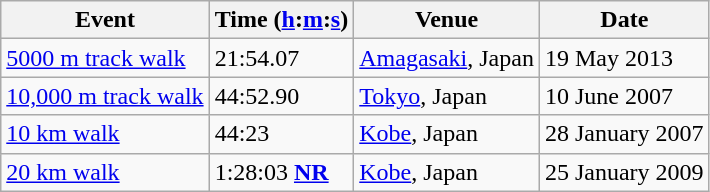<table class="wikitable">
<tr>
<th>Event</th>
<th>Time (<a href='#'>h</a>:<a href='#'>m</a>:<a href='#'>s</a>)</th>
<th>Venue</th>
<th>Date</th>
</tr>
<tr>
<td><a href='#'>5000 m track walk</a></td>
<td>21:54.07</td>
<td><a href='#'>Amagasaki</a>, Japan</td>
<td>19 May 2013</td>
</tr>
<tr>
<td><a href='#'>10,000 m track walk</a></td>
<td>44:52.90</td>
<td><a href='#'>Tokyo</a>, Japan</td>
<td>10 June 2007</td>
</tr>
<tr>
<td><a href='#'>10 km walk</a></td>
<td>44:23</td>
<td><a href='#'>Kobe</a>, Japan</td>
<td>28 January 2007</td>
</tr>
<tr>
<td><a href='#'>20 km walk</a></td>
<td>1:28:03 <strong><a href='#'>NR</a></strong></td>
<td><a href='#'>Kobe</a>, Japan</td>
<td>25 January 2009</td>
</tr>
</table>
